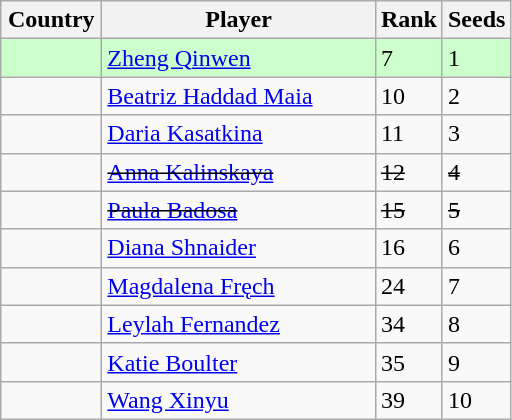<table class="sortable wikitable">
<tr>
<th width="60">Country</th>
<th width="175">Player</th>
<th>Rank</th>
<th>Seeds</th>
</tr>
<tr style="background:#cfc;">
<td></td>
<td><a href='#'>Zheng Qinwen</a></td>
<td>7</td>
<td>1</td>
</tr>
<tr>
<td></td>
<td><a href='#'>Beatriz Haddad Maia</a></td>
<td>10</td>
<td>2</td>
</tr>
<tr>
<td></td>
<td><a href='#'>Daria Kasatkina</a></td>
<td>11</td>
<td>3</td>
</tr>
<tr>
<td></td>
<td><s><a href='#'>Anna Kalinskaya</a></s></td>
<td><s>12</s></td>
<td><s>4</s></td>
</tr>
<tr>
<td><s></s></td>
<td><s><a href='#'>Paula Badosa</a></s></td>
<td><s>15</s></td>
<td><s>5</s></td>
</tr>
<tr>
<td></td>
<td><a href='#'>Diana Shnaider</a></td>
<td>16</td>
<td>6</td>
</tr>
<tr>
<td></td>
<td><a href='#'>Magdalena Fręch</a></td>
<td>24</td>
<td>7</td>
</tr>
<tr>
<td></td>
<td><a href='#'>Leylah Fernandez</a></td>
<td>34</td>
<td>8</td>
</tr>
<tr>
<td></td>
<td><a href='#'>Katie Boulter</a></td>
<td>35</td>
<td>9</td>
</tr>
<tr>
<td></td>
<td><a href='#'>Wang Xinyu</a></td>
<td>39</td>
<td>10</td>
</tr>
</table>
